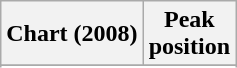<table class="wikitable sortable">
<tr>
<th>Chart (2008)</th>
<th>Peak<br>position</th>
</tr>
<tr>
</tr>
<tr>
</tr>
<tr>
</tr>
</table>
